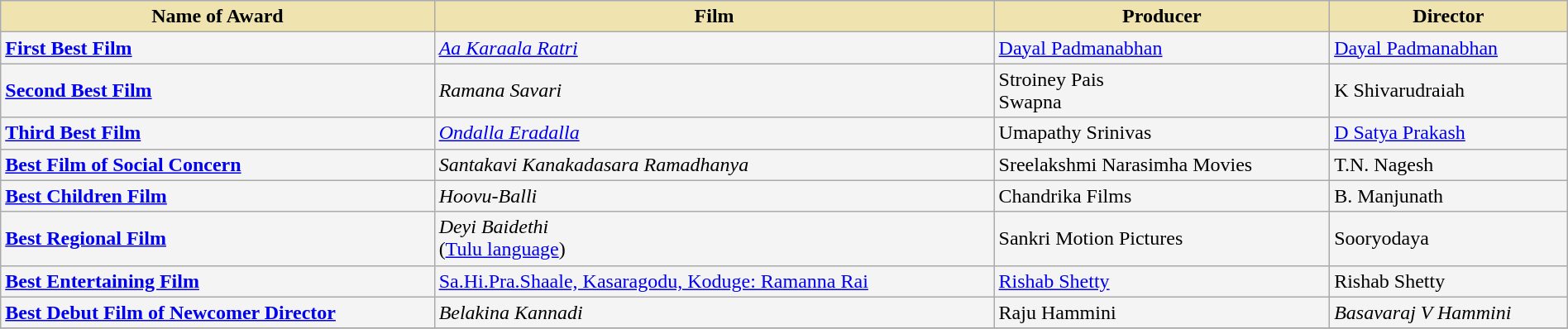<table class="wikitable" style="width:100%;">
<tr>
<th style="background-color:#EFE4B0;">Name of Award</th>
<th style="background-color:#EFE4B0;">Film</th>
<th style="background-color:#EFE4B0;">Producer</th>
<th style="background-color:#EFE4B0;">Director</th>
</tr>
<tr style="background-color:#F4F4F4">
<td><strong><a href='#'>First Best Film</a></strong></td>
<td><em><a href='#'>Aa Karaala Ratri</a></em></td>
<td><a href='#'>Dayal Padmanabhan</a></td>
<td><a href='#'>Dayal Padmanabhan</a></td>
</tr>
<tr style="background-color:#F4F4F4">
<td><strong><a href='#'>Second Best Film</a></strong></td>
<td><em>Ramana Savari</em></td>
<td>Stroiney Pais<br>Swapna</td>
<td>K Shivarudraiah</td>
</tr>
<tr style="background-color:#F4F4F4">
<td><strong><a href='#'>Third Best Film</a></strong></td>
<td><em><a href='#'>Ondalla Eradalla</a></em></td>
<td>Umapathy Srinivas</td>
<td><a href='#'>D Satya Prakash</a></td>
</tr>
<tr style="background-color:#F4F4F4">
<td><strong><a href='#'>Best Film of Social Concern</a></strong></td>
<td><em>Santakavi Kanakadasara Ramadhanya</em></td>
<td>Sreelakshmi Narasimha Movies</td>
<td>T.N. Nagesh</td>
</tr>
<tr style="background-color:#F4F4F4">
<td><strong><a href='#'>Best Children Film</a></strong></td>
<td><em>Hoovu-Balli</em></td>
<td>Chandrika Films</td>
<td>B. Manjunath</td>
</tr>
<tr style="background-color:#F4F4F4">
<td><strong><a href='#'>Best Regional Film</a></strong></td>
<td><em>Deyi Baidethi</em><br>(<a href='#'>Tulu language</a>)</td>
<td>Sankri Motion Pictures</td>
<td>Sooryodaya</td>
</tr>
<tr style="background-color:#F4F4F4">
<td><strong><a href='#'>Best Entertaining Film</a></strong></td>
<td><a href='#'>Sa.Hi.Pra.Shaale, Kasaragodu, Koduge: Ramanna Rai</a></td>
<td><a href='#'>Rishab Shetty</a></td>
<td>Rishab Shetty</td>
</tr>
<tr style="background-color:#F4F4F4">
<td><strong><a href='#'>Best Debut Film of Newcomer Director</a></strong></td>
<td><em>Belakina Kannadi</em></td>
<td>Raju Hammini</td>
<td><em>Basavaraj V Hammini</em></td>
</tr>
<tr>
</tr>
</table>
